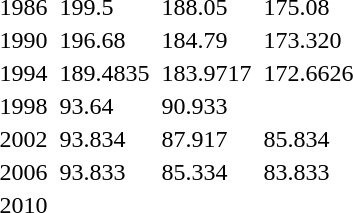<table>
<tr>
<td>1986</td>
<td></td>
<td>199.5</td>
<td></td>
<td>188.05</td>
<td></td>
<td>175.08</td>
</tr>
<tr>
<td>1990</td>
<td></td>
<td>196.68</td>
<td></td>
<td>184.79</td>
<td></td>
<td>173.320</td>
</tr>
<tr>
<td>1994</td>
<td></td>
<td>189.4835</td>
<td></td>
<td>183.9717</td>
<td></td>
<td>172.6626</td>
</tr>
<tr>
<td>1998</td>
<td></td>
<td>93.64</td>
<td></td>
<td>90.933</td>
<td></td>
<td></td>
</tr>
<tr>
<td>2002</td>
<td></td>
<td>93.834</td>
<td></td>
<td>87.917</td>
<td></td>
<td>85.834</td>
</tr>
<tr>
<td>2006</td>
<td></td>
<td>93.833</td>
<td></td>
<td>85.334</td>
<td></td>
<td>83.833</td>
</tr>
<tr>
<td>2010<br></td>
<td></td>
<td></td>
<td></td>
<td></td>
<td></td>
<td></td>
</tr>
</table>
